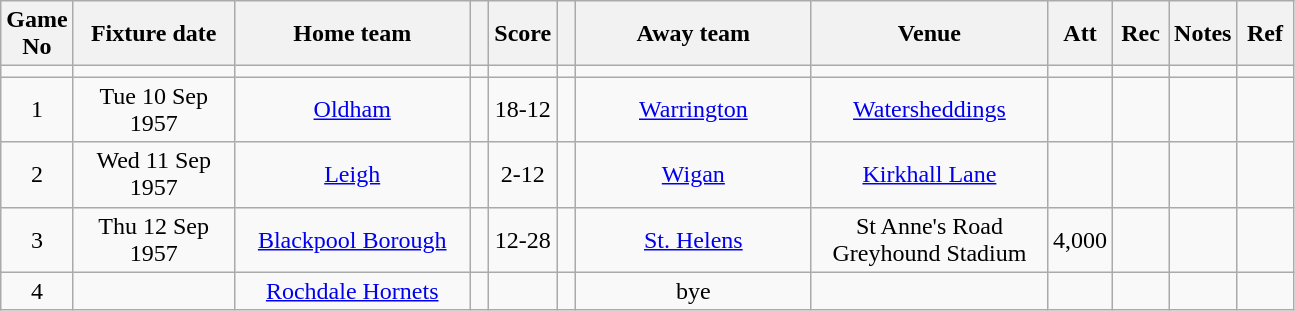<table class="wikitable" style="text-align:center;">
<tr>
<th width=20 abbr="No">Game No</th>
<th width=100 abbr="Date">Fixture date</th>
<th width=150 abbr="Home team">Home team</th>
<th width=5 abbr="space"></th>
<th width=20 abbr="Score">Score</th>
<th width=5 abbr="space"></th>
<th width=150 abbr="Away team">Away team</th>
<th width=150 abbr="Venue">Venue</th>
<th width=30 abbr="Att">Att</th>
<th width=30 abbr="Rec">Rec</th>
<th width=20 abbr="Notes">Notes</th>
<th width=30 abbr="Ref">Ref</th>
</tr>
<tr>
<td></td>
<td></td>
<td></td>
<td></td>
<td></td>
<td></td>
<td></td>
<td></td>
<td></td>
<td></td>
<td></td>
</tr>
<tr>
<td>1</td>
<td>Tue 10 Sep 1957</td>
<td><a href='#'>Oldham</a></td>
<td></td>
<td>18-12</td>
<td></td>
<td><a href='#'>Warrington</a></td>
<td><a href='#'>Watersheddings</a></td>
<td></td>
<td></td>
<td></td>
<td></td>
</tr>
<tr>
<td>2</td>
<td>Wed 11 Sep 1957</td>
<td><a href='#'>Leigh</a></td>
<td></td>
<td>2-12</td>
<td></td>
<td><a href='#'>Wigan</a></td>
<td><a href='#'>Kirkhall Lane</a></td>
<td></td>
<td></td>
<td></td>
<td></td>
</tr>
<tr>
<td>3</td>
<td>Thu 12 Sep 1957</td>
<td><a href='#'>Blackpool Borough</a></td>
<td></td>
<td>12-28</td>
<td></td>
<td><a href='#'>St. Helens</a></td>
<td>St Anne's Road Greyhound Stadium</td>
<td>4,000</td>
<td></td>
<td></td>
<td></td>
</tr>
<tr>
<td>4</td>
<td></td>
<td><a href='#'>Rochdale Hornets</a></td>
<td></td>
<td></td>
<td></td>
<td>bye</td>
<td></td>
<td></td>
<td></td>
<td></td>
<td></td>
</tr>
</table>
